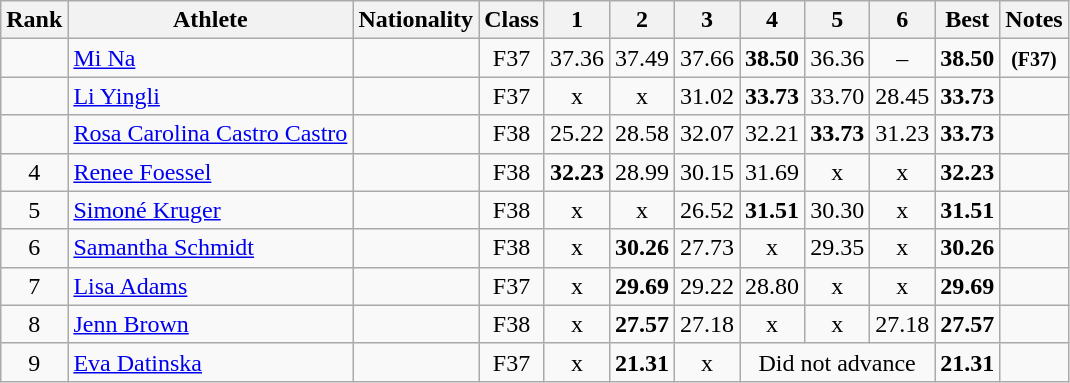<table class="wikitable sortable" style="text-align:center">
<tr>
<th>Rank</th>
<th>Athlete</th>
<th>Nationality</th>
<th>Class</th>
<th>1</th>
<th>2</th>
<th>3</th>
<th>4</th>
<th>5</th>
<th>6</th>
<th>Best</th>
<th>Notes</th>
</tr>
<tr>
<td></td>
<td align="left"><a href='#'>Mi Na</a></td>
<td align="left"></td>
<td>F37</td>
<td>37.36</td>
<td>37.49</td>
<td>37.66</td>
<td><strong>38.50</strong></td>
<td>36.36</td>
<td>–</td>
<td><strong>38.50</strong></td>
<td><strong> <small>(F37)</small></strong></td>
</tr>
<tr>
<td></td>
<td align="left"><a href='#'>Li Yingli</a></td>
<td align="left"></td>
<td>F37</td>
<td>x</td>
<td>x</td>
<td>31.02</td>
<td><strong>33.73</strong></td>
<td>33.70</td>
<td>28.45</td>
<td><strong>33.73</strong></td>
<td></td>
</tr>
<tr>
<td></td>
<td align="left"><a href='#'>Rosa Carolina Castro Castro</a></td>
<td align="left"></td>
<td>F38</td>
<td>25.22</td>
<td>28.58</td>
<td>32.07</td>
<td>32.21</td>
<td><strong>33.73</strong></td>
<td>31.23</td>
<td><strong>33.73</strong></td>
<td></td>
</tr>
<tr>
<td>4</td>
<td align="left"><a href='#'>Renee Foessel</a></td>
<td align="left"></td>
<td>F38</td>
<td><strong>32.23</strong></td>
<td>28.99</td>
<td>30.15</td>
<td>31.69</td>
<td>x</td>
<td>x</td>
<td><strong>32.23</strong></td>
<td></td>
</tr>
<tr>
<td>5</td>
<td align="left"><a href='#'>Simoné Kruger</a></td>
<td align="left"></td>
<td>F38</td>
<td>x</td>
<td>x</td>
<td>26.52</td>
<td><strong>31.51</strong></td>
<td>30.30</td>
<td>x</td>
<td><strong>31.51</strong></td>
<td></td>
</tr>
<tr>
<td>6</td>
<td align="left"><a href='#'>Samantha Schmidt</a></td>
<td align="left"></td>
<td>F38</td>
<td>x</td>
<td><strong>30.26</strong></td>
<td>27.73</td>
<td>x</td>
<td>29.35</td>
<td>x</td>
<td><strong>30.26</strong></td>
<td></td>
</tr>
<tr>
<td>7</td>
<td align="left"><a href='#'>Lisa Adams</a></td>
<td align="left"></td>
<td>F37</td>
<td>x</td>
<td><strong>29.69</strong></td>
<td>29.22</td>
<td>28.80</td>
<td>x</td>
<td>x</td>
<td><strong>29.69</strong></td>
<td></td>
</tr>
<tr>
<td>8</td>
<td align="left"><a href='#'>Jenn Brown</a></td>
<td align="left"></td>
<td>F38</td>
<td>x</td>
<td><strong>27.57</strong></td>
<td>27.18</td>
<td>x</td>
<td>x</td>
<td>27.18</td>
<td><strong>27.57</strong></td>
<td></td>
</tr>
<tr>
<td>9</td>
<td align="left"><a href='#'>Eva Datinska</a></td>
<td align="left"></td>
<td>F37</td>
<td>x</td>
<td><strong>21.31</strong></td>
<td>x</td>
<td colspan="3">Did not advance</td>
<td><strong>21.31</strong></td>
<td></td>
</tr>
</table>
